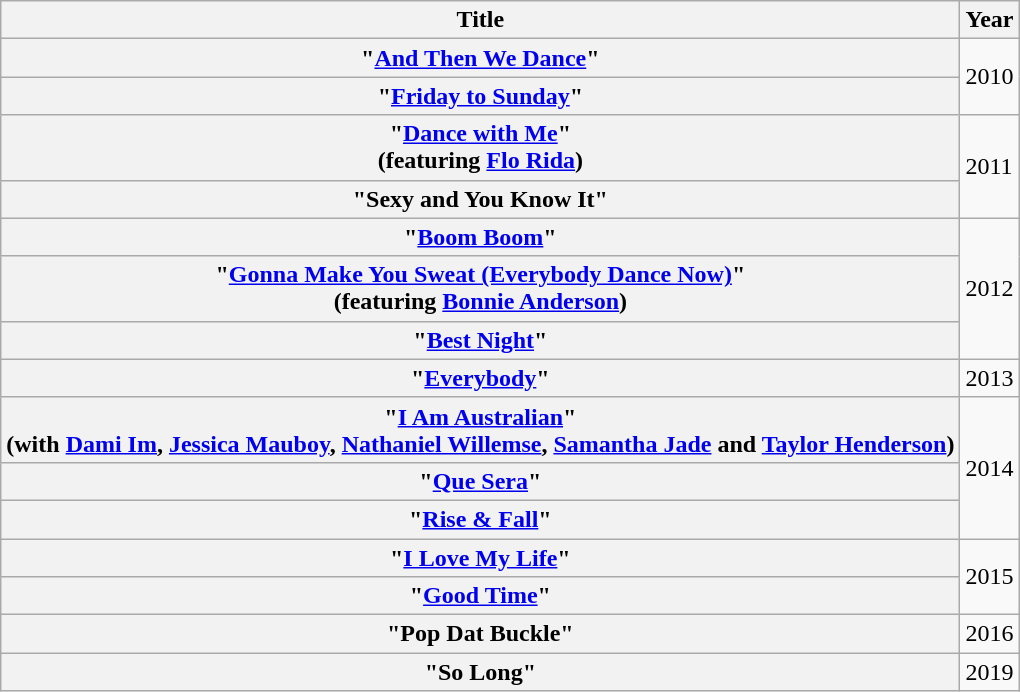<table class="wikitable">
<tr>
<th>Title</th>
<th>Year</th>
</tr>
<tr>
<th>"<a href='#'>And Then We Dance</a>"</th>
<td rowspan="2">2010</td>
</tr>
<tr>
<th>"<a href='#'>Friday to Sunday</a>"</th>
</tr>
<tr>
<th>"<a href='#'>Dance with Me</a>"<br>(featuring <a href='#'>Flo Rida</a>)</th>
<td rowspan="2">2011</td>
</tr>
<tr>
<th>"Sexy and You Know It"</th>
</tr>
<tr>
<th>"<a href='#'>Boom Boom</a>"</th>
<td rowspan="3">2012</td>
</tr>
<tr>
<th>"<a href='#'>Gonna Make You Sweat (Everybody Dance Now)</a>"<br>(featuring <a href='#'>Bonnie Anderson</a>)</th>
</tr>
<tr>
<th>"<a href='#'>Best Night</a>"</th>
</tr>
<tr>
<th>"<a href='#'>Everybody</a>"</th>
<td>2013</td>
</tr>
<tr>
<th>"<a href='#'>I Am Australian</a>"<br>(with <a href='#'>Dami Im</a>, <a href='#'>Jessica Mauboy</a>, <a href='#'>Nathaniel Willemse</a>, <a href='#'>Samantha Jade</a> and <a href='#'>Taylor Henderson</a>)</th>
<td rowspan="3">2014</td>
</tr>
<tr>
<th>"<a href='#'>Que Sera</a>"</th>
</tr>
<tr>
<th>"<a href='#'>Rise & Fall</a>"</th>
</tr>
<tr>
<th>"<a href='#'>I Love My Life</a>"</th>
<td rowspan="2">2015</td>
</tr>
<tr>
<th>"<a href='#'>Good Time</a>"</th>
</tr>
<tr>
<th>"Pop Dat Buckle"</th>
<td>2016</td>
</tr>
<tr>
<th>"So Long"</th>
<td>2019</td>
</tr>
</table>
